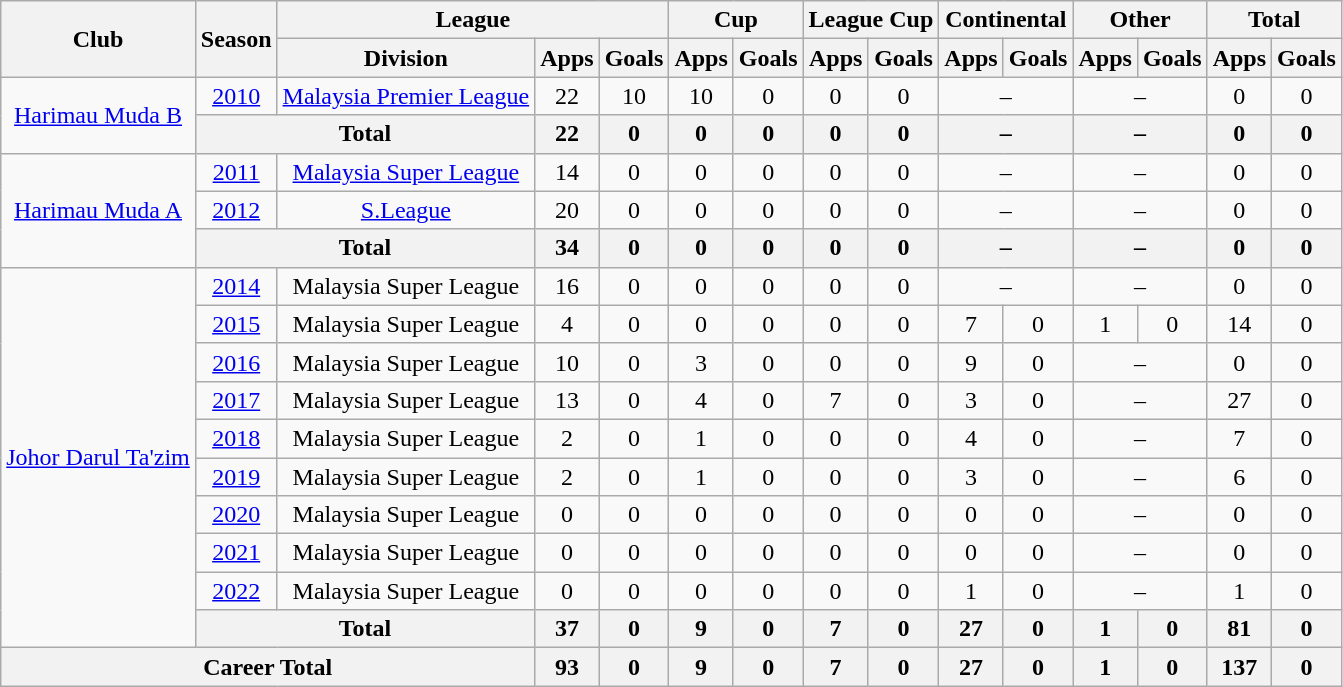<table class=wikitable style="text-align:center">
<tr>
<th rowspan=2>Club</th>
<th rowspan=2>Season</th>
<th colspan=3>League</th>
<th colspan=2>Cup</th>
<th colspan=2>League Cup</th>
<th colspan=2>Continental</th>
<th colspan=2>Other</th>
<th colspan=2>Total</th>
</tr>
<tr>
<th>Division</th>
<th>Apps</th>
<th>Goals</th>
<th>Apps</th>
<th>Goals</th>
<th>Apps</th>
<th>Goals</th>
<th>Apps</th>
<th>Goals</th>
<th>Apps</th>
<th>Goals</th>
<th>Apps</th>
<th>Goals</th>
</tr>
<tr>
<td rowspan=2><a href='#'>Harimau Muda B</a></td>
<td><a href='#'>2010</a></td>
<td><a href='#'>Malaysia Premier League</a></td>
<td>22</td>
<td>10</td>
<td>10</td>
<td>0</td>
<td>0</td>
<td>0</td>
<td colspan=2>–</td>
<td colspan=2>–</td>
<td>0</td>
<td>0</td>
</tr>
<tr>
<th colspan="2">Total</th>
<th>22</th>
<th>0</th>
<th>0</th>
<th>0</th>
<th>0</th>
<th>0</th>
<th colspan=2>–</th>
<th colspan=2>–</th>
<th>0</th>
<th>0</th>
</tr>
<tr>
<td rowspan=3><a href='#'>Harimau Muda A</a></td>
<td><a href='#'>2011</a></td>
<td><a href='#'>Malaysia Super League</a></td>
<td>14</td>
<td>0</td>
<td>0</td>
<td>0</td>
<td>0</td>
<td>0</td>
<td colspan=2>–</td>
<td colspan=2>–</td>
<td>0</td>
<td>0</td>
</tr>
<tr>
<td><a href='#'>2012</a></td>
<td><a href='#'>S.League</a></td>
<td>20</td>
<td>0</td>
<td>0</td>
<td>0</td>
<td>0</td>
<td>0</td>
<td colspan=2>–</td>
<td colspan=2>–</td>
<td>0</td>
<td>0</td>
</tr>
<tr>
<th colspan="2">Total</th>
<th>34</th>
<th>0</th>
<th>0</th>
<th>0</th>
<th>0</th>
<th>0</th>
<th colspan=2>–</th>
<th colspan=2>–</th>
<th>0</th>
<th>0</th>
</tr>
<tr>
<td rowspan=10><a href='#'>Johor Darul Ta'zim</a></td>
<td><a href='#'>2014</a></td>
<td>Malaysia Super League</td>
<td>16</td>
<td>0</td>
<td>0</td>
<td>0</td>
<td>0</td>
<td>0</td>
<td colspan=2>–</td>
<td colspan=2>–</td>
<td>0</td>
<td>0</td>
</tr>
<tr>
<td><a href='#'>2015</a></td>
<td>Malaysia Super League</td>
<td>4</td>
<td>0</td>
<td>0</td>
<td>0</td>
<td>0</td>
<td>0</td>
<td>7</td>
<td>0</td>
<td>1</td>
<td>0</td>
<td>14</td>
<td>0</td>
</tr>
<tr>
<td><a href='#'>2016</a></td>
<td>Malaysia Super League</td>
<td>10</td>
<td>0</td>
<td>3</td>
<td>0</td>
<td>0</td>
<td>0</td>
<td>9</td>
<td>0</td>
<td colspan=2>–</td>
<td>0</td>
<td>0</td>
</tr>
<tr>
<td><a href='#'>2017</a></td>
<td>Malaysia Super League</td>
<td>13</td>
<td>0</td>
<td>4</td>
<td>0</td>
<td>7</td>
<td>0</td>
<td>3</td>
<td>0</td>
<td colspan=2>–</td>
<td>27</td>
<td>0</td>
</tr>
<tr>
<td><a href='#'>2018</a></td>
<td>Malaysia Super League</td>
<td>2</td>
<td>0</td>
<td>1</td>
<td>0</td>
<td>0</td>
<td>0</td>
<td>4</td>
<td>0</td>
<td colspan=2>–</td>
<td>7</td>
<td>0</td>
</tr>
<tr>
<td><a href='#'>2019</a></td>
<td>Malaysia Super League</td>
<td>2</td>
<td>0</td>
<td>1</td>
<td>0</td>
<td>0</td>
<td>0</td>
<td>3</td>
<td>0</td>
<td colspan=2>–</td>
<td>6</td>
<td>0</td>
</tr>
<tr>
<td><a href='#'>2020</a></td>
<td>Malaysia Super League</td>
<td>0</td>
<td>0</td>
<td>0</td>
<td>0</td>
<td>0</td>
<td>0</td>
<td>0</td>
<td>0</td>
<td colspan=2>–</td>
<td>0</td>
<td>0</td>
</tr>
<tr>
<td><a href='#'>2021</a></td>
<td>Malaysia Super League</td>
<td>0</td>
<td>0</td>
<td>0</td>
<td>0</td>
<td>0</td>
<td>0</td>
<td>0</td>
<td>0</td>
<td colspan=2>–</td>
<td>0</td>
<td>0</td>
</tr>
<tr>
<td><a href='#'>2022</a></td>
<td>Malaysia Super League</td>
<td>0</td>
<td>0</td>
<td>0</td>
<td>0</td>
<td>0</td>
<td>0</td>
<td>1</td>
<td>0</td>
<td colspan=2>–</td>
<td>1</td>
<td>0</td>
</tr>
<tr>
<th colspan="2">Total</th>
<th>37</th>
<th>0</th>
<th>9</th>
<th>0</th>
<th>7</th>
<th>0</th>
<th>27</th>
<th>0</th>
<th>1</th>
<th>0</th>
<th>81</th>
<th>0</th>
</tr>
<tr>
<th colspan="3">Career Total</th>
<th>93</th>
<th>0</th>
<th>9</th>
<th>0</th>
<th>7</th>
<th>0</th>
<th>27</th>
<th>0</th>
<th>1</th>
<th>0</th>
<th>137</th>
<th>0</th>
</tr>
</table>
